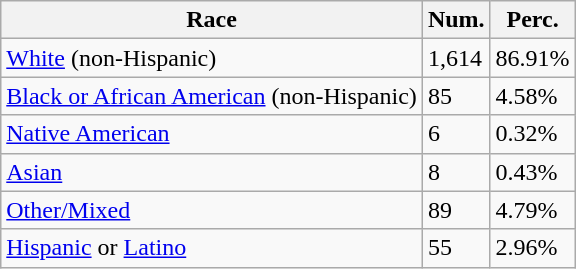<table class="wikitable">
<tr>
<th>Race</th>
<th>Num.</th>
<th>Perc.</th>
</tr>
<tr>
<td><a href='#'>White</a> (non-Hispanic)</td>
<td>1,614</td>
<td>86.91%</td>
</tr>
<tr>
<td><a href='#'>Black or African American</a> (non-Hispanic)</td>
<td>85</td>
<td>4.58%</td>
</tr>
<tr>
<td><a href='#'>Native American</a></td>
<td>6</td>
<td>0.32%</td>
</tr>
<tr>
<td><a href='#'>Asian</a></td>
<td>8</td>
<td>0.43%</td>
</tr>
<tr>
<td><a href='#'>Other/Mixed</a></td>
<td>89</td>
<td>4.79%</td>
</tr>
<tr>
<td><a href='#'>Hispanic</a> or <a href='#'>Latino</a></td>
<td>55</td>
<td>2.96%</td>
</tr>
</table>
